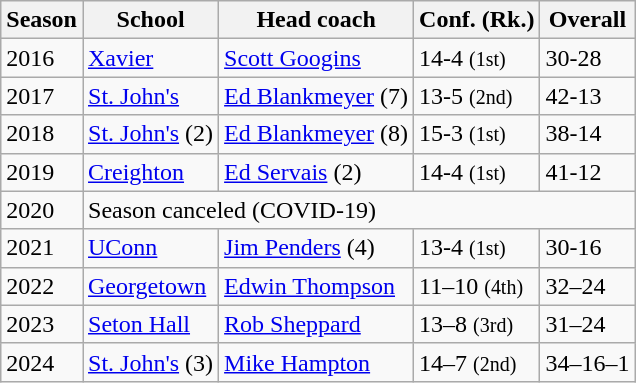<table class="wikitable" border="1">
<tr>
<th>Season</th>
<th>School</th>
<th>Head coach</th>
<th>Conf. (Rk.)</th>
<th>Overall</th>
</tr>
<tr>
<td>2016</td>
<td><a href='#'>Xavier</a></td>
<td><a href='#'>Scott Googins</a></td>
<td>14-4 <small>(1st)</small></td>
<td>30-28</td>
</tr>
<tr>
<td>2017</td>
<td><a href='#'>St. John's</a></td>
<td><a href='#'>Ed Blankmeyer</a> (7)</td>
<td>13-5 <small>(2nd)</small></td>
<td>42-13</td>
</tr>
<tr>
<td>2018</td>
<td><a href='#'>St. John's</a> (2)</td>
<td><a href='#'>Ed Blankmeyer</a> (8)</td>
<td>15-3 <small>(1st)</small></td>
<td>38-14</td>
</tr>
<tr>
<td>2019</td>
<td><a href='#'>Creighton</a></td>
<td><a href='#'>Ed Servais</a> (2)</td>
<td>14-4 <small>(1st)</small></td>
<td>41-12</td>
</tr>
<tr>
<td>2020</td>
<td colspan=4>Season canceled (COVID-19)</td>
</tr>
<tr>
<td>2021</td>
<td><a href='#'>UConn</a></td>
<td><a href='#'>Jim Penders</a> (4)</td>
<td>13-4 <small>(1st)</small></td>
<td>30-16</td>
</tr>
<tr>
<td>2022</td>
<td><a href='#'>Georgetown</a></td>
<td><a href='#'>Edwin Thompson</a></td>
<td>11–10 <small>(4th)</small></td>
<td>32–24</td>
</tr>
<tr>
<td>2023</td>
<td><a href='#'>Seton Hall</a></td>
<td><a href='#'>Rob Sheppard</a></td>
<td>13–8 <small>(3rd)</small></td>
<td>31–24</td>
</tr>
<tr>
<td>2024</td>
<td><a href='#'>St. John's</a> (3)</td>
<td><a href='#'>Mike Hampton</a></td>
<td>14–7 <small>(2nd)</small></td>
<td>34–16–1</td>
</tr>
</table>
